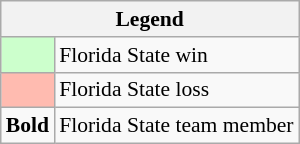<table class="wikitable" style="font-size:90%">
<tr>
<th colspan="2">Legend</th>
</tr>
<tr>
<td bgcolor="#ccffcc"> </td>
<td>Florida State win</td>
</tr>
<tr>
<td bgcolor="#ffbbb"> </td>
<td>Florida State loss</td>
</tr>
<tr>
<td><strong>Bold</strong></td>
<td>Florida State team member</td>
</tr>
</table>
